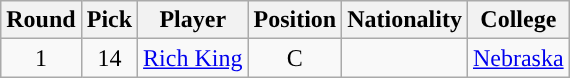<table class="wikitable sortable sortable">
<tr>
<th>Round</th>
<th>Pick</th>
<th>Player</th>
<th>Position</th>
<th>Nationality</th>
<th>College</th>
</tr>
<tr style="text-align: center">
<td>1</td>
<td>14</td>
<td><a href='#'>Rich King</a></td>
<td>C</td>
<td></td>
<td><a href='#'>Nebraska</a></td>
</tr>
</table>
